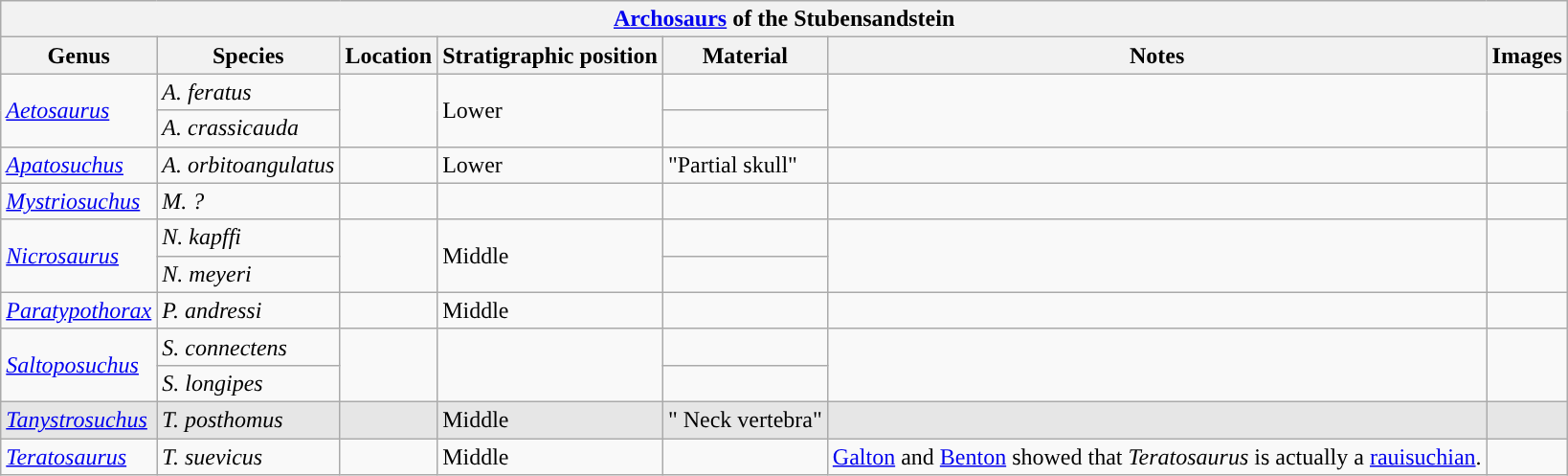<table class="wikitable" align="center">
<tr>
<th colspan="7" align="center"><strong><a href='#'>Archosaurs</a> of the Stubensandstein</strong></th>
</tr>
<tr>
<th>Genus</th>
<th>Species</th>
<th>Location</th>
<th>Stratigraphic position</th>
<th>Material</th>
<th>Notes</th>
<th>Images</th>
</tr>
<tr>
<td rowspan = 2><em><a href='#'>Aetosaurus</a></em></td>
<td><em>A. feratus</em></td>
<td rowspan = 2></td>
<td rowspan = 2>Lower</td>
<td></td>
<td rowspan = 2></td>
<td rowspan = 2></td>
</tr>
<tr>
<td><em>A. crassicauda</em></td>
</tr>
<tr>
<td><em><a href='#'>Apatosuchus</a></em></td>
<td><em>A. orbitoangulatus</em></td>
<td></td>
<td>Lower</td>
<td>"Partial skull"</td>
<td></td>
<td></td>
</tr>
<tr>
<td><em><a href='#'>Mystriosuchus</a></em></td>
<td><em>M. ?</em></td>
<td></td>
<td></td>
<td></td>
<td></td>
<td></td>
</tr>
<tr>
<td rowspan = 2><em><a href='#'>Nicrosaurus</a></em></td>
<td><em>N. kapffi</em></td>
<td rowspan = 2></td>
<td rowspan = 2>Middle</td>
<td></td>
<td rowspan = 2></td>
<td rowspan = 2></td>
</tr>
<tr>
<td><em>N. meyeri</em></td>
</tr>
<tr>
<td><em><a href='#'>Paratypothorax</a></em></td>
<td><em>P. andressi</em></td>
<td></td>
<td>Middle</td>
<td></td>
<td></td>
<td></td>
</tr>
<tr>
<td rowspan = 2><em><a href='#'>Saltoposuchus</a></em></td>
<td><em>S. connectens</em></td>
<td rowspan = 2></td>
<td rowspan = 2></td>
<td></td>
<td rowspan = 2></td>
<td rowspan = 2></td>
</tr>
<tr>
<td><em>S. longipes</em></td>
</tr>
<tr style="background:#E6E6E6;">
<td><em><a href='#'>Tanystrosuchus</a></em></td>
<td><em>T. posthomus</em></td>
<td></td>
<td>Middle</td>
<td>" Neck vertebra"</td>
<td></td>
<td></td>
</tr>
<tr>
<td><em><a href='#'>Teratosaurus</a></em></td>
<td><em>T. suevicus</em></td>
<td></td>
<td>Middle</td>
<td></td>
<td><a href='#'>Galton</a> and <a href='#'>Benton</a> showed that <em>Teratosaurus</em> is actually a <a href='#'>rauisuchian</a>.</td>
<td></td>
</tr>
</table>
